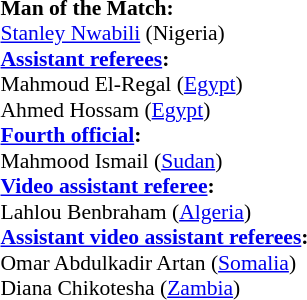<table style="width:100%; font-size:90%;">
<tr>
<td><br><strong>Man of the Match:</strong>
<br><a href='#'>Stanley Nwabili</a> (Nigeria)<br><strong><a href='#'>Assistant referees</a>:</strong>
<br>Mahmoud El-Regal (<a href='#'>Egypt</a>)
<br>Ahmed Hossam (<a href='#'>Egypt</a>)
<br><strong><a href='#'>Fourth official</a>:</strong>
<br>Mahmood Ismail (<a href='#'>Sudan</a>)
<br><strong><a href='#'>Video assistant referee</a>:</strong>
<br>Lahlou Benbraham (<a href='#'>Algeria</a>)
<br><strong><a href='#'>Assistant video assistant referees</a>:</strong>
<br>Omar Abdulkadir Artan (<a href='#'>Somalia</a>)
<br>Diana Chikotesha (<a href='#'>Zambia</a>)</td>
</tr>
</table>
